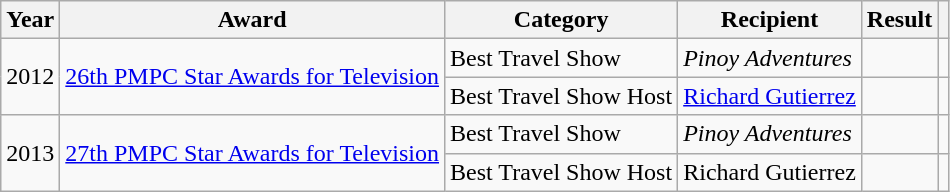<table class="wikitable">
<tr>
<th>Year</th>
<th>Award</th>
<th>Category</th>
<th>Recipient</th>
<th>Result</th>
<th></th>
</tr>
<tr>
<td rowspan=2>2012</td>
<td rowspan=2><a href='#'>26th PMPC Star Awards for Television</a></td>
<td>Best Travel Show</td>
<td><em>Pinoy Adventures</em></td>
<td></td>
<td></td>
</tr>
<tr>
<td>Best Travel Show Host</td>
<td><a href='#'>Richard Gutierrez</a></td>
<td></td>
<td></td>
</tr>
<tr>
<td rowspan=2>2013</td>
<td rowspan=2><a href='#'>27th PMPC Star Awards for Television</a></td>
<td>Best Travel Show</td>
<td><em>Pinoy Adventures</em></td>
<td></td>
<td></td>
</tr>
<tr>
<td>Best Travel Show Host</td>
<td>Richard Gutierrez</td>
<td></td>
<td></td>
</tr>
</table>
